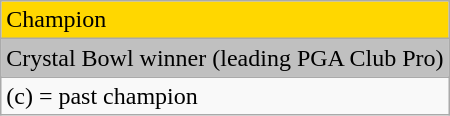<table class="wikitable">
<tr style="background:gold">
<td>Champion</td>
</tr>
<tr style="background:silver">
<td>Crystal Bowl winner (leading PGA Club Pro)</td>
</tr>
<tr>
<td>(c) = past champion</td>
</tr>
</table>
